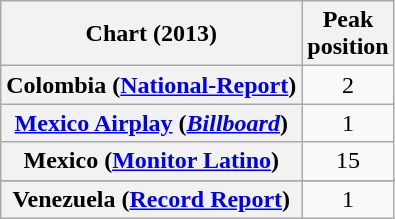<table class="wikitable sortable plainrowheaders" style="text-align:center;">
<tr>
<th>Chart (2013)</th>
<th>Peak<br>position</th>
</tr>
<tr>
<th scope="row">Colombia (<a href='#'>National-Report</a>)</th>
<td>2</td>
</tr>
<tr>
<th scope="row"><a href='#'>Mexico Airplay</a> (<em><a href='#'>Billboard</a></em>)</th>
<td>1</td>
</tr>
<tr>
<th scope="row">Mexico (<a href='#'>Monitor Latino</a>)</th>
<td>15</td>
</tr>
<tr>
</tr>
<tr>
</tr>
<tr>
</tr>
<tr>
</tr>
<tr>
</tr>
<tr>
</tr>
<tr>
<th scope="row">Venezuela (<a href='#'>Record Report</a>)</th>
<td>1</td>
</tr>
</table>
